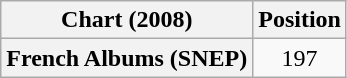<table class="wikitable plainrowheaders" style="text-align:center">
<tr>
<th scope="col">Chart (2008)</th>
<th scope="col">Position</th>
</tr>
<tr>
<th scope="row">French Albums (SNEP)</th>
<td>197</td>
</tr>
</table>
